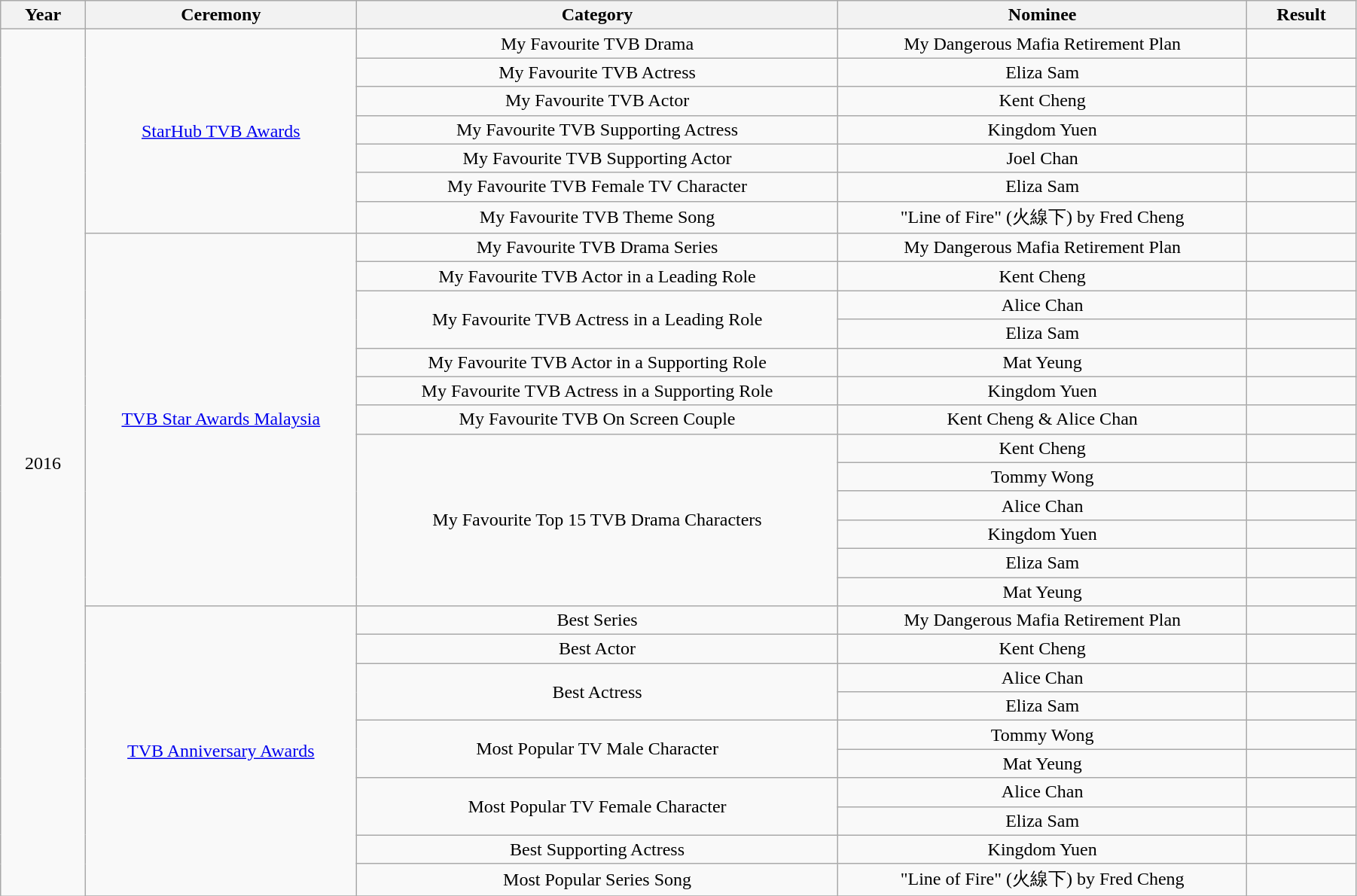<table class="wikitable" style="width:95%;">
<tr>
<th style="width:45px;">Year</th>
<th style="width:160px;">Ceremony</th>
<th style="width:290px;">Category</th>
<th style="width:245px;">Nominee</th>
<th style="width:60px;">Result</th>
</tr>
<tr>
<td align="center" rowspan=31>2016</td>
<td align="center" rowspan=7><a href='#'>StarHub TVB Awards</a></td>
<td align="center">My Favourite TVB Drama</td>
<td align="center">My Dangerous Mafia Retirement Plan</td>
<td></td>
</tr>
<tr>
<td align="center">My Favourite TVB Actress</td>
<td align="center">Eliza Sam</td>
<td></td>
</tr>
<tr>
<td align="center">My Favourite TVB Actor</td>
<td align="center">Kent Cheng</td>
<td></td>
</tr>
<tr>
<td align="center">My Favourite TVB Supporting Actress</td>
<td align="center">Kingdom Yuen</td>
<td></td>
</tr>
<tr>
<td align="center">My Favourite TVB Supporting Actor</td>
<td align="center">Joel Chan</td>
<td></td>
</tr>
<tr>
<td align="center">My Favourite TVB Female TV Character</td>
<td align="center">Eliza Sam</td>
<td></td>
</tr>
<tr>
<td align="center">My Favourite TVB Theme Song</td>
<td align="center">"Line of Fire" (火線下) by Fred Cheng</td>
<td></td>
</tr>
<tr>
<td align="center" rowspan=13><a href='#'>TVB Star Awards Malaysia</a></td>
<td align="center">My Favourite TVB Drama Series</td>
<td align="center">My Dangerous Mafia Retirement Plan</td>
<td></td>
</tr>
<tr>
<td align="center">My Favourite TVB Actor in a Leading Role</td>
<td align="center">Kent Cheng</td>
<td></td>
</tr>
<tr>
<td rowspan=2 align="center">My Favourite TVB Actress in a Leading Role</td>
<td align="center">Alice Chan</td>
<td></td>
</tr>
<tr>
<td align="center">Eliza Sam</td>
<td></td>
</tr>
<tr>
<td align="center">My Favourite TVB Actor in a Supporting Role</td>
<td align="center">Mat Yeung</td>
<td></td>
</tr>
<tr>
<td align="center">My Favourite TVB Actress in a Supporting Role</td>
<td align="center">Kingdom Yuen</td>
<td></td>
</tr>
<tr>
<td align="center">My Favourite TVB On Screen Couple</td>
<td align="center">Kent Cheng & Alice Chan</td>
<td></td>
</tr>
<tr>
<td rowspan=6 align="center">My Favourite Top 15 TVB Drama Characters</td>
<td align="center">Kent Cheng</td>
<td></td>
</tr>
<tr>
<td align="center">Tommy Wong</td>
<td></td>
</tr>
<tr>
<td align="center">Alice Chan</td>
<td></td>
</tr>
<tr>
<td align="center">Kingdom Yuen</td>
<td></td>
</tr>
<tr>
<td align="center">Eliza Sam</td>
<td></td>
</tr>
<tr>
<td align="center">Mat Yeung</td>
<td></td>
</tr>
<tr>
<td align="center" rowspan=10><a href='#'>TVB Anniversary Awards</a></td>
<td align="center">Best Series</td>
<td align="center">My Dangerous Mafia Retirement Plan</td>
<td></td>
</tr>
<tr>
<td align="center">Best Actor</td>
<td align="center">Kent Cheng</td>
<td></td>
</tr>
<tr>
<td rowspan=2 align="center">Best Actress</td>
<td align="center">Alice Chan</td>
<td></td>
</tr>
<tr>
<td align="center">Eliza Sam</td>
<td></td>
</tr>
<tr>
<td rowspan=2 align="center">Most Popular TV Male Character</td>
<td align="center">Tommy Wong</td>
<td></td>
</tr>
<tr>
<td align="center">Mat Yeung</td>
<td></td>
</tr>
<tr>
<td rowspan=2 align="center">Most Popular TV Female Character</td>
<td align="center">Alice Chan</td>
<td></td>
</tr>
<tr>
<td align="center">Eliza Sam</td>
<td></td>
</tr>
<tr>
<td align="center">Best Supporting Actress</td>
<td align="center">Kingdom Yuen</td>
<td></td>
</tr>
<tr>
<td align="center">Most Popular Series Song</td>
<td align="center">"Line of Fire" (火線下) by Fred Cheng</td>
<td></td>
</tr>
<tr>
</tr>
</table>
